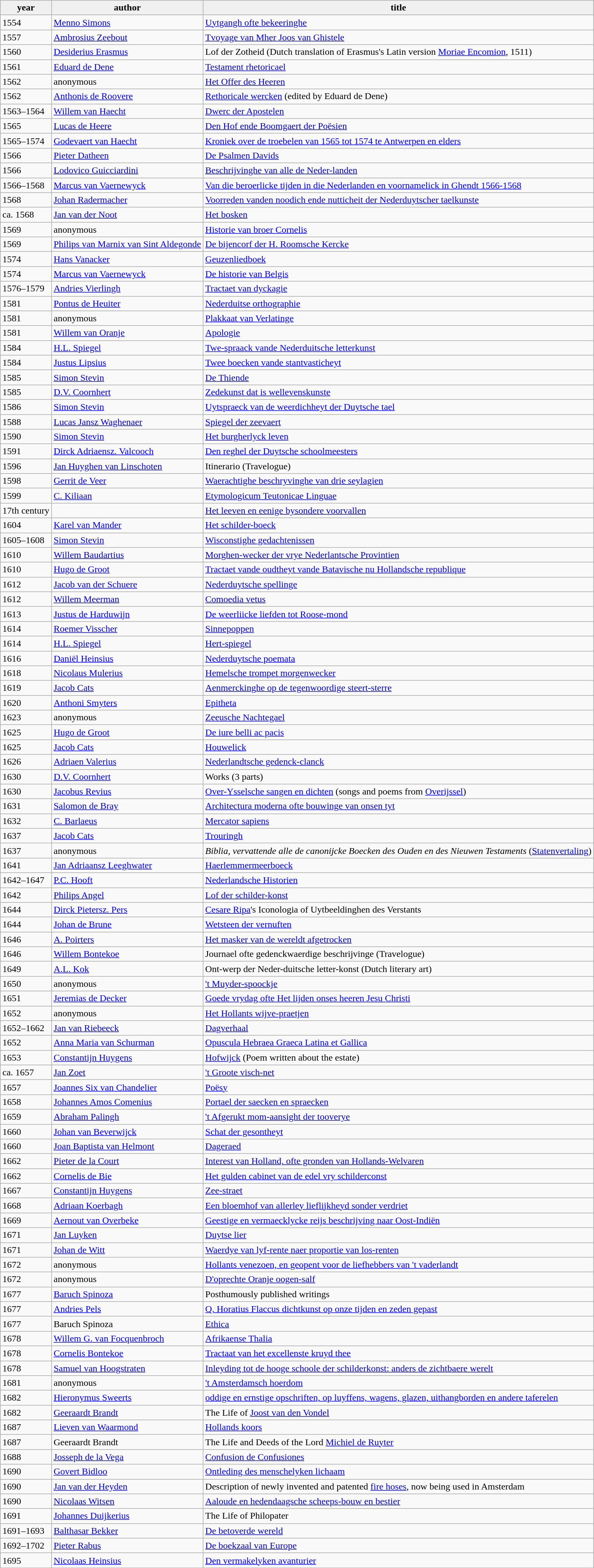<table class="wikitable">
<tr style="text-align:center; background:#f0f0f0;">
<td><strong>year</strong></td>
<td><strong>author</strong></td>
<td><strong>title</strong></td>
</tr>
<tr>
<td>1554</td>
<td><a href='#'>Menno Simons</a></td>
<td><a href='#'>Uytgangh ofte bekeeringhe</a></td>
</tr>
<tr>
<td>1557</td>
<td><a href='#'>Ambrosius Zeebout</a></td>
<td><a href='#'>Tvoyage van Mher Joos van Ghistele</a></td>
</tr>
<tr>
<td>1560</td>
<td><a href='#'>Desiderius Erasmus</a></td>
<td>Lof der Zotheid (Dutch translation of Erasmus's Latin version <a href='#'>Moriae Encomion</a>, 1511)</td>
</tr>
<tr>
<td>1561</td>
<td><a href='#'>Eduard de Dene</a></td>
<td><a href='#'>Testament rhetoricael</a></td>
</tr>
<tr>
<td>1562</td>
<td>anonymous</td>
<td><a href='#'>Het Offer des Heeren</a></td>
</tr>
<tr>
<td>1562</td>
<td><a href='#'>Anthonis de Roovere</a></td>
<td><a href='#'>Rethoricale wercken</a> (edited by Eduard de Dene)</td>
</tr>
<tr>
<td>1563–1564</td>
<td><a href='#'>Willem van Haecht</a></td>
<td><a href='#'>Dwerc der Apostelen</a></td>
</tr>
<tr>
<td>1565</td>
<td><a href='#'>Lucas de Heere</a></td>
<td><a href='#'>Den Hof ende Boomgaert der Poësien</a></td>
</tr>
<tr>
<td>1565–1574</td>
<td><a href='#'>Godevaert van Haecht</a></td>
<td><a href='#'>Kroniek over de troebelen van 1565 tot 1574 te Antwerpen en elders</a></td>
</tr>
<tr>
<td>1566</td>
<td><a href='#'>Pieter Datheen</a></td>
<td><a href='#'>De Psalmen Davids</a></td>
</tr>
<tr>
<td>1566</td>
<td><a href='#'>Lodovico Guicciardini</a></td>
<td><a href='#'>Beschrijvinghe van alle de Neder-landen</a></td>
</tr>
<tr>
<td>1566–1568</td>
<td><a href='#'>Marcus van Vaernewyck</a></td>
<td><a href='#'>Van die beroerlicke tijden in die Nederlanden en voornamelick in Ghendt 1566-1568</a></td>
</tr>
<tr>
<td>1568</td>
<td><a href='#'>Johan Radermacher</a></td>
<td><a href='#'>Voorreden vanden noodich ende nutticheit der Nederduytscher taelkunste</a></td>
</tr>
<tr>
<td>ca. 1568</td>
<td><a href='#'>Jan van der Noot</a></td>
<td><a href='#'>Het bosken</a></td>
</tr>
<tr>
<td>1569</td>
<td>anonymous</td>
<td><a href='#'>Historie van broer Cornelis</a></td>
</tr>
<tr>
<td>1569</td>
<td><a href='#'>Philips van Marnix van Sint Aldegonde</a></td>
<td><a href='#'>De bijencorf der H. Roomsche Kercke</a></td>
</tr>
<tr>
<td>1574</td>
<td><a href='#'>Hans Vanacker</a></td>
<td><a href='#'>Geuzenliedboek</a></td>
</tr>
<tr>
<td>1574</td>
<td><a href='#'>Marcus van Vaernewyck</a></td>
<td><a href='#'>De historie van Belgis</a></td>
</tr>
<tr>
<td>1576–1579</td>
<td><a href='#'>Andries Vierlingh</a></td>
<td><a href='#'>Tractaet van dyckagie</a></td>
</tr>
<tr>
<td>1581</td>
<td><a href='#'>Pontus de Heuiter</a></td>
<td><a href='#'>Nederduitse orthographie</a></td>
</tr>
<tr>
<td>1581</td>
<td>anonymous</td>
<td><a href='#'>Plakkaat van Verlatinge</a></td>
</tr>
<tr>
<td>1581</td>
<td><a href='#'>Willem van Oranje</a></td>
<td><a href='#'>Apologie</a></td>
</tr>
<tr>
<td>1584</td>
<td><a href='#'>H.L. Spiegel</a></td>
<td><a href='#'>Twe-spraack vande Nederduitsche letterkunst</a></td>
</tr>
<tr>
<td>1584</td>
<td><a href='#'>Justus Lipsius</a></td>
<td><a href='#'>Twee boecken vande stantvasticheyt</a></td>
</tr>
<tr>
<td>1585</td>
<td><a href='#'>Simon Stevin</a></td>
<td><a href='#'>De Thiende</a></td>
</tr>
<tr>
<td>1585</td>
<td><a href='#'>D.V. Coornhert</a></td>
<td><a href='#'>Zedekunst dat is wellevenskunste</a></td>
</tr>
<tr>
<td>1586</td>
<td><a href='#'>Simon Stevin</a></td>
<td><a href='#'>Uytspraeck van de weerdichheyt der Duytsche tael</a></td>
</tr>
<tr>
<td>1588</td>
<td><a href='#'>Lucas Jansz Waghenaer</a></td>
<td><a href='#'>Spiegel der zeevaert</a></td>
</tr>
<tr>
<td>1590</td>
<td><a href='#'>Simon Stevin</a></td>
<td><a href='#'>Het burgherlyck leven</a></td>
</tr>
<tr>
<td>1591</td>
<td><a href='#'>Dirck Adriaensz. Valcooch</a></td>
<td><a href='#'>Den reghel der Duytsche schoolmeesters</a></td>
</tr>
<tr>
<td>1596</td>
<td><a href='#'>Jan Huyghen van Linschoten</a></td>
<td>Itinerario (Travelogue)</td>
</tr>
<tr>
<td>1598</td>
<td><a href='#'>Gerrit de Veer</a></td>
<td><a href='#'>Waerachtighe beschryvinghe van drie seylagien</a></td>
</tr>
<tr>
<td>1599</td>
<td><a href='#'>C. Kiliaan</a></td>
<td><a href='#'>Etymologicum Teutonicae Linguae</a></td>
</tr>
<tr>
<td>17th century</td>
<td></td>
<td><a href='#'>Het leeven en eenige bysondere voorvallen</a></td>
</tr>
<tr>
<td>1604</td>
<td><a href='#'>Karel van Mander</a></td>
<td><a href='#'>Het schilder-boeck</a></td>
</tr>
<tr>
<td>1605–1608</td>
<td><a href='#'>Simon Stevin</a></td>
<td><a href='#'>Wisconstighe gedachtenissen</a></td>
</tr>
<tr>
<td>1610</td>
<td><a href='#'>Willem Baudartius</a></td>
<td><a href='#'>Morghen-wecker der vrye Nederlantsche Provintien</a></td>
</tr>
<tr>
<td>1610</td>
<td><a href='#'>Hugo de Groot</a></td>
<td><a href='#'>Tractaet vande oudtheyt vande Batavische nu Hollandsche republique</a></td>
</tr>
<tr>
<td>1612</td>
<td><a href='#'>Jacob van der Schuere</a></td>
<td><a href='#'>Nederduytsche spellinge</a></td>
</tr>
<tr>
<td>1612</td>
<td><a href='#'>Willem Meerman</a></td>
<td><a href='#'>Comoedia vetus</a></td>
</tr>
<tr>
<td>1613</td>
<td><a href='#'>Justus de Harduwijn</a></td>
<td><a href='#'>De weerliicke liefden tot Roose-mond</a></td>
</tr>
<tr>
<td>1614</td>
<td><a href='#'>Roemer Visscher</a></td>
<td><a href='#'>Sinnepoppen</a></td>
</tr>
<tr>
<td>1614</td>
<td><a href='#'>H.L. Spiegel</a></td>
<td><a href='#'>Hert-spiegel</a></td>
</tr>
<tr>
<td>1616</td>
<td><a href='#'>Daniël Heinsius</a></td>
<td><a href='#'>Nederduytsche poemata</a></td>
</tr>
<tr>
<td>1618</td>
<td><a href='#'>Nicolaus Mulerius</a></td>
<td><a href='#'>Hemelsche trompet morgenwecker</a></td>
</tr>
<tr>
<td>1619</td>
<td><a href='#'>Jacob Cats</a></td>
<td><a href='#'>Aenmerckinghe op de tegenwoordige steert-sterre</a></td>
</tr>
<tr>
<td>1620</td>
<td><a href='#'>Anthoni Smyters</a></td>
<td><a href='#'>Epitheta</a></td>
</tr>
<tr>
<td>1623</td>
<td>anonymous</td>
<td><a href='#'>Zeeusche Nachtegael</a></td>
</tr>
<tr>
<td>1625</td>
<td><a href='#'>Hugo de Groot</a></td>
<td><a href='#'>De iure belli ac pacis</a></td>
</tr>
<tr>
<td>1625</td>
<td><a href='#'>Jacob Cats</a></td>
<td><a href='#'>Houwelick</a></td>
</tr>
<tr>
<td>1626</td>
<td><a href='#'>Adriaen Valerius</a></td>
<td><a href='#'>Nederlandtsche gedenck-clanck</a></td>
</tr>
<tr>
<td>1630</td>
<td><a href='#'>D.V. Coornhert</a></td>
<td>Works (3 parts)</td>
</tr>
<tr>
<td>1630</td>
<td><a href='#'>Jacobus Revius</a></td>
<td><a href='#'>Over-Ysselsche sangen en dichten</a> (songs and poems from <a href='#'>Overijssel</a>)</td>
</tr>
<tr>
<td>1631</td>
<td><a href='#'>Salomon de Bray</a></td>
<td><a href='#'>Architectura moderna ofte bouwinge van onsen tyt</a></td>
</tr>
<tr>
<td>1632</td>
<td><a href='#'>C. Barlaeus</a></td>
<td><a href='#'>Mercator sapiens</a></td>
</tr>
<tr>
<td>1637</td>
<td><a href='#'>Jacob Cats</a></td>
<td><a href='#'>Trouringh</a></td>
</tr>
<tr>
<td>1637</td>
<td>anonymous</td>
<td><em>Biblia, vervattende alle de canonijcke Boecken des Ouden en des Nieuwen Testaments</em> (<a href='#'>Statenvertaling</a>)</td>
</tr>
<tr>
<td>1641</td>
<td><a href='#'>Jan Adriaansz Leeghwater</a></td>
<td><a href='#'>Haerlemmermeerboeck</a></td>
</tr>
<tr>
<td>1642–1647</td>
<td><a href='#'>P.C. Hooft</a></td>
<td><a href='#'>Nederlandsche Historien</a></td>
</tr>
<tr>
<td>1642</td>
<td><a href='#'>Philips Angel</a></td>
<td><a href='#'>Lof der schilder-konst</a></td>
</tr>
<tr>
<td>1644</td>
<td><a href='#'>Dirck Pietersz. Pers</a></td>
<td><a href='#'>Cesare Ripa</a>'s Iconologia of Uytbeeldinghen des Verstants</td>
</tr>
<tr>
<td>1644</td>
<td><a href='#'>Johan de Brune</a></td>
<td><a href='#'>Wetsteen der vernuften</a></td>
</tr>
<tr>
<td>1646</td>
<td><a href='#'>A. Poirters</a></td>
<td><a href='#'>Het masker van de wereldt afgetrocken</a></td>
</tr>
<tr>
<td>1646</td>
<td><a href='#'>Willem Bontekoe</a></td>
<td>Journael ofte gedenckwaerdige beschrijvinge (Travelogue)</td>
</tr>
<tr>
<td>1649</td>
<td><a href='#'>A.L. Kok</a></td>
<td>Ont-werp der Neder-duitsche letter-konst (Dutch literary art)</td>
</tr>
<tr>
<td>1650</td>
<td>anonymous</td>
<td><a href='#'>'t Muyder-spoockje</a></td>
</tr>
<tr>
<td>1651</td>
<td><a href='#'>Jeremias de Decker</a></td>
<td><a href='#'>Goede vrydag ofte Het lijden onses heeren Jesu Christi</a></td>
</tr>
<tr>
<td>1652</td>
<td>anonymous</td>
<td><a href='#'>Het Hollants wijve-praetjen</a></td>
</tr>
<tr>
<td>1652–1662</td>
<td><a href='#'>Jan van Riebeeck</a></td>
<td><a href='#'>Dagverhaal</a></td>
</tr>
<tr>
<td>1652</td>
<td><a href='#'>Anna Maria van Schurman</a></td>
<td><a href='#'>Opuscula Hebraea Graeca Latina et Gallica</a></td>
</tr>
<tr>
<td>1653</td>
<td><a href='#'>Constantijn Huygens</a></td>
<td><a href='#'>Hofwijck</a> (Poem written about the estate)</td>
</tr>
<tr>
<td>ca. 1657</td>
<td><a href='#'>Jan Zoet</a></td>
<td><a href='#'>'t Groote visch-net</a></td>
</tr>
<tr>
<td>1657</td>
<td><a href='#'>Joannes Six van Chandelier</a></td>
<td><a href='#'>Poësy</a></td>
</tr>
<tr>
<td>1658</td>
<td><a href='#'>Johannes Amos Comenius</a></td>
<td><a href='#'>Portael der saecken en spraecken</a></td>
</tr>
<tr>
<td>1659</td>
<td><a href='#'>Abraham Palingh</a></td>
<td><a href='#'>'t Afgerukt mom-aansight der tooverye</a></td>
</tr>
<tr>
<td>1660</td>
<td><a href='#'>Johan van Beverwijck</a></td>
<td><a href='#'>Schat der gesontheyt</a></td>
</tr>
<tr>
<td>1660</td>
<td><a href='#'>Joan Baptista van Helmont</a></td>
<td><a href='#'>Dageraed</a></td>
</tr>
<tr>
<td>1662</td>
<td><a href='#'>Pieter de la Court</a></td>
<td><a href='#'>Interest van Holland, ofte gronden van Hollands-Welvaren</a></td>
</tr>
<tr>
<td>1662</td>
<td><a href='#'>Cornelis de Bie</a></td>
<td><a href='#'>Het gulden cabinet van de edel vry schilderconst</a></td>
</tr>
<tr>
<td>1667</td>
<td><a href='#'>Constantijn Huygens</a></td>
<td><a href='#'>Zee-straet</a></td>
</tr>
<tr>
<td>1668</td>
<td><a href='#'>Adriaan Koerbagh</a></td>
<td><a href='#'>Een bloemhof van allerley lieflijkheyd sonder verdriet</a></td>
</tr>
<tr>
<td>1669</td>
<td><a href='#'>Aernout van Overbeke</a></td>
<td><a href='#'>Geestige en vermaecklycke reijs beschrijving naar Oost-Indiën</a></td>
</tr>
<tr>
<td>1671</td>
<td><a href='#'>Jan Luyken</a></td>
<td><a href='#'>Duytse lier</a></td>
</tr>
<tr>
<td>1671</td>
<td><a href='#'>Johan de Witt</a></td>
<td><a href='#'>Waerdye van lyf-rente naer proportie van los-renten</a></td>
</tr>
<tr>
<td>1672</td>
<td>anonymous</td>
<td><a href='#'>Hollants venezoen, en geopent voor de liefhebbers van 't vaderlandt</a></td>
</tr>
<tr>
<td>1672</td>
<td>anonymous</td>
<td><a href='#'>D'oprechte Oranje oogen-salf</a></td>
</tr>
<tr>
<td>1677</td>
<td><a href='#'>Baruch Spinoza</a></td>
<td>Posthumously published writings</td>
</tr>
<tr>
<td>1677</td>
<td><a href='#'>Andries Pels</a></td>
<td><a href='#'>Q. Horatius Flaccus dichtkunst op onze tijden en zeden gepast</a></td>
</tr>
<tr>
<td>1677</td>
<td>Baruch Spinoza</td>
<td><a href='#'>Ethica</a></td>
</tr>
<tr>
<td>1678</td>
<td><a href='#'>Willem G. van Focquenbroch</a></td>
<td><a href='#'>Afrikaense Thalia</a></td>
</tr>
<tr>
<td>1678</td>
<td><a href='#'>Cornelis Bontekoe</a></td>
<td><a href='#'>Tractaat van het excellenste kruyd thee</a></td>
</tr>
<tr>
<td>1678</td>
<td><a href='#'>Samuel van Hoogstraten</a></td>
<td><a href='#'>Inleyding tot de hooge schoole der schilderkonst: anders de zichtbaere werelt</a></td>
</tr>
<tr>
<td>1681</td>
<td>anonymous</td>
<td><a href='#'>'t Amsterdamsch hoerdom</a></td>
</tr>
<tr>
<td>1682</td>
<td><a href='#'>Hieronymus Sweerts</a></td>
<td><a href='#'>oddige en ernstige opschriften, op luyffens, wagens, glazen, uithangborden en andere taferelen</a></td>
</tr>
<tr>
<td>1682</td>
<td><a href='#'>Geeraardt Brandt</a></td>
<td>The Life of <a href='#'>Joost van den Vondel</a></td>
</tr>
<tr>
<td>1687</td>
<td><a href='#'>Lieven van Waarmond</a></td>
<td><a href='#'>Hollands koors</a></td>
</tr>
<tr>
<td>1687</td>
<td>Geeraardt Brandt</td>
<td>The Life and Deeds of the Lord <a href='#'>Michiel de Ruyter</a></td>
</tr>
<tr>
<td>1688</td>
<td><a href='#'>Josseph de la Vega</a></td>
<td><a href='#'>Confusion de Confusiones</a></td>
</tr>
<tr>
<td>1690</td>
<td><a href='#'>Govert Bidloo</a></td>
<td><a href='#'>Ontleding des menschelyken lichaam</a></td>
</tr>
<tr>
<td>1690</td>
<td><a href='#'>Jan van der Heyden</a></td>
<td>Description of newly invented and patented <a href='#'>fire hoses</a>, now being used in Amsterdam</td>
</tr>
<tr>
<td>1690</td>
<td><a href='#'>Nicolaas Witsen</a></td>
<td><a href='#'>Aaloude en hedendaagsche scheeps-bouw en bestier</a></td>
</tr>
<tr>
<td>1691</td>
<td><a href='#'>Johannes Duijkerius</a></td>
<td>The Life of Philopater</td>
</tr>
<tr>
<td>1691–1693</td>
<td><a href='#'>Balthasar Bekker</a></td>
<td><a href='#'>De betoverde wereld</a></td>
</tr>
<tr>
<td>1692–1702</td>
<td><a href='#'>Pieter Rabus</a></td>
<td><a href='#'>De boekzaal van Europe</a></td>
</tr>
<tr>
<td>1695</td>
<td><a href='#'>Nicolaas Heinsius</a></td>
<td><a href='#'>Den vermakelyken avanturier</a></td>
</tr>
</table>
